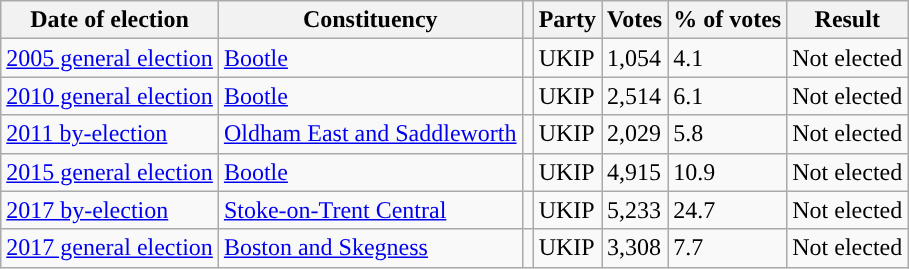<table class="wikitable">
<tr>
<th>Date of election</th>
<th>Constituency</th>
<th></th>
<th>Party</th>
<th>Votes</th>
<th>% of votes</th>
<th>Result</th>
</tr>
<tr>
<td><a href='#'>2005 general election</a></td>
<td><a href='#'>Bootle</a></td>
<td style="background-color: "></td>
<td>UKIP</td>
<td>1,054</td>
<td>4.1</td>
<td>Not elected</td>
</tr>
<tr>
<td><a href='#'>2010 general election</a></td>
<td><a href='#'>Bootle</a></td>
<td style="background-color: "></td>
<td>UKIP</td>
<td>2,514</td>
<td>6.1</td>
<td>Not elected</td>
</tr>
<tr>
<td><a href='#'>2011 by-election</a></td>
<td><a href='#'>Oldham East and Saddleworth</a></td>
<td style="background-color: "></td>
<td>UKIP</td>
<td>2,029</td>
<td>5.8</td>
<td>Not elected</td>
</tr>
<tr>
<td><a href='#'>2015 general election</a></td>
<td><a href='#'>Bootle</a></td>
<td style="background-color: "></td>
<td>UKIP</td>
<td>4,915</td>
<td>10.9</td>
<td>Not elected</td>
</tr>
<tr>
<td><a href='#'>2017 by-election</a></td>
<td><a href='#'>Stoke-on-Trent Central</a></td>
<td style="background-color: "></td>
<td>UKIP</td>
<td>5,233</td>
<td>24.7</td>
<td>Not elected</td>
</tr>
<tr>
<td><a href='#'>2017 general election</a></td>
<td><a href='#'>Boston and Skegness</a></td>
<td style="background-color: "></td>
<td>UKIP</td>
<td>3,308</td>
<td>7.7</td>
<td>Not elected</td>
</tr>
</table>
